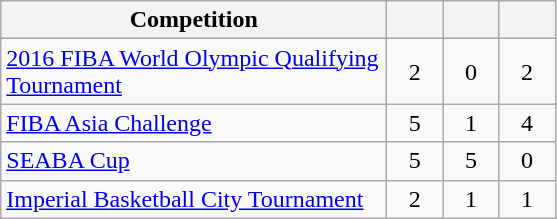<table class="wikitable" style="text-align: center;">
<tr>
<th width=250>Competition</th>
<th width=30></th>
<th width=30></th>
<th width=30></th>
</tr>
<tr>
<td align="left"><a href='#'>2016 FIBA World Olympic Qualifying Tournament</a></td>
<td>2</td>
<td>0</td>
<td>2</td>
</tr>
<tr>
<td align="left"><a href='#'>FIBA Asia Challenge</a></td>
<td>5</td>
<td>1</td>
<td>4</td>
</tr>
<tr>
<td align="left"><a href='#'>SEABA Cup</a></td>
<td>5</td>
<td>5</td>
<td>0</td>
</tr>
<tr>
<td align="left"><a href='#'>Imperial Basketball City Tournament</a></td>
<td>2</td>
<td>1</td>
<td>1</td>
</tr>
</table>
